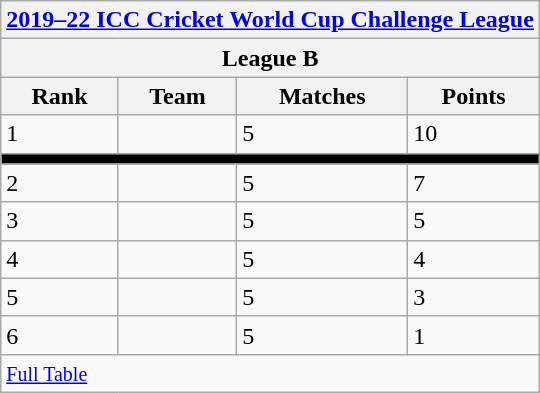<table class="wikitable" style="white-space: nowrap;" style="text-align:center">
<tr>
<th colspan="4"><a href='#'>2019–22 ICC Cricket World Cup Challenge League</a></th>
</tr>
<tr>
<th colspan="4">League B</th>
</tr>
<tr>
<th>Rank</th>
<th>Team</th>
<th>Matches</th>
<th>Points</th>
</tr>
<tr>
<td>1</td>
<td style="text-align:left"></td>
<td>5</td>
<td>10</td>
</tr>
<tr>
<td colspan="4" style="background-color:#000"></td>
</tr>
<tr>
<td>2</td>
<td style="text-align:left"></td>
<td>5</td>
<td>7</td>
</tr>
<tr>
<td>3</td>
<td style="text-align:left"></td>
<td>5</td>
<td>5</td>
</tr>
<tr>
<td>4</td>
<td style="text-align:left"></td>
<td>5</td>
<td>4</td>
</tr>
<tr>
<td>5</td>
<td style="text-align:left"></td>
<td>5</td>
<td>3</td>
</tr>
<tr>
<td>6</td>
<td style="text-align:left"></td>
<td>5</td>
<td>1</td>
</tr>
<tr>
<td colspan="4"><small><a href='#'>Full Table</a></small></td>
</tr>
</table>
